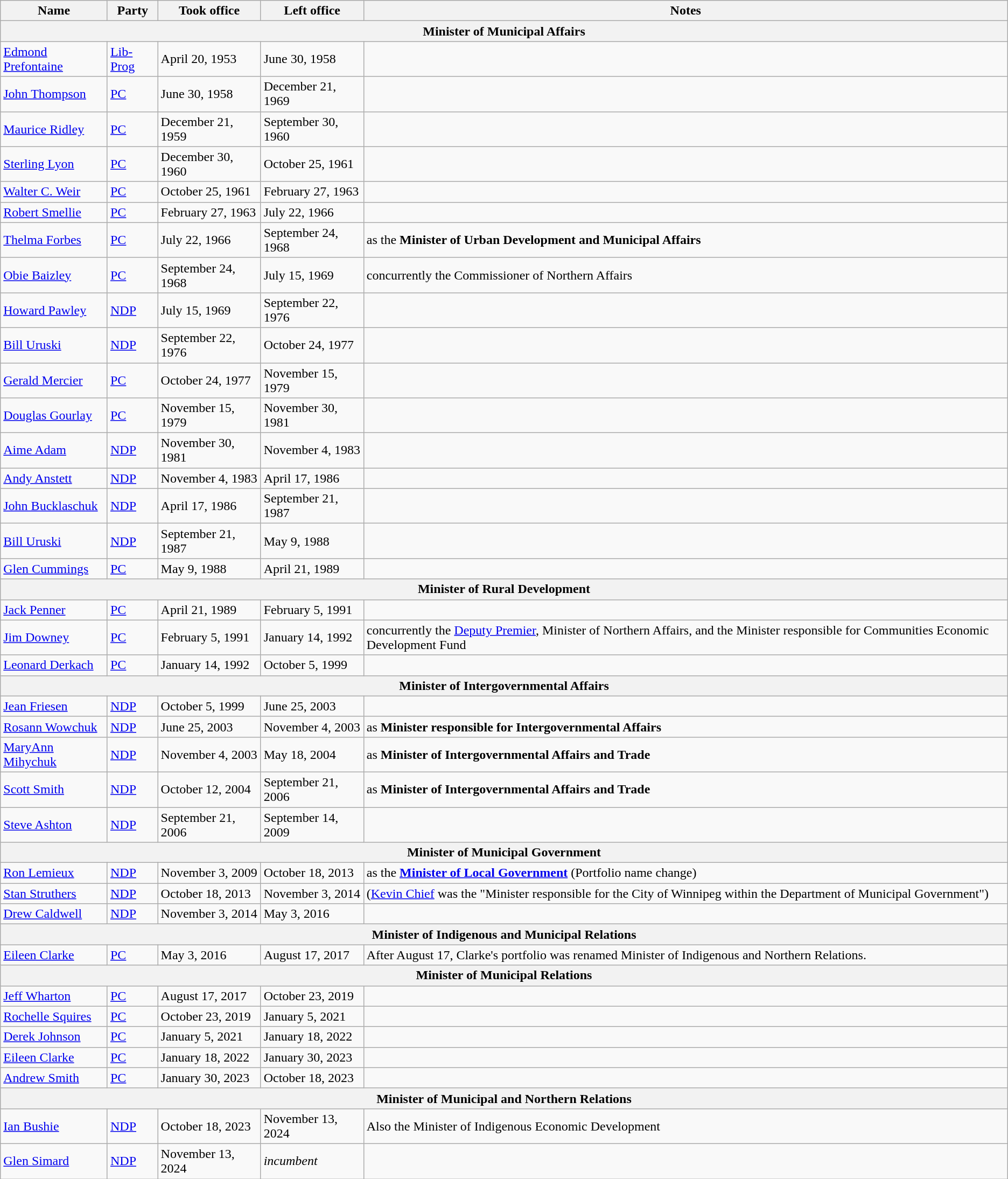<table class="wikitable">
<tr>
<th><strong>Name</strong></th>
<th><strong>Party</strong></th>
<th><strong>Took office</strong></th>
<th><strong>Left office</strong></th>
<th>Notes</th>
</tr>
<tr>
<th colspan="5">Minister of Municipal Affairs</th>
</tr>
<tr>
<td><a href='#'>Edmond Prefontaine</a></td>
<td><a href='#'>Lib-Prog</a></td>
<td>April 20, 1953</td>
<td>June 30, 1958</td>
<td></td>
</tr>
<tr>
<td><a href='#'>John Thompson</a></td>
<td><a href='#'>PC</a></td>
<td>June 30, 1958</td>
<td>December 21, 1969</td>
<td></td>
</tr>
<tr>
<td><a href='#'>Maurice Ridley</a></td>
<td><a href='#'>PC</a></td>
<td>December 21, 1959</td>
<td>September 30, 1960</td>
<td></td>
</tr>
<tr>
<td><a href='#'>Sterling Lyon</a></td>
<td><a href='#'>PC</a></td>
<td>December 30, 1960</td>
<td>October 25, 1961</td>
<td></td>
</tr>
<tr>
<td><a href='#'>Walter C. Weir</a></td>
<td><a href='#'>PC</a></td>
<td>October 25, 1961</td>
<td>February 27, 1963</td>
<td></td>
</tr>
<tr>
<td><a href='#'>Robert Smellie</a></td>
<td><a href='#'>PC</a></td>
<td>February 27, 1963</td>
<td>July 22, 1966</td>
<td></td>
</tr>
<tr>
<td><a href='#'>Thelma Forbes</a></td>
<td><a href='#'>PC</a></td>
<td>July 22, 1966</td>
<td>September 24, 1968</td>
<td>as the <strong>Minister of Urban Development and Municipal Affairs</strong></td>
</tr>
<tr>
<td><a href='#'>Obie Baizley</a></td>
<td><a href='#'>PC</a></td>
<td>September 24, 1968</td>
<td>July 15, 1969</td>
<td>concurrently the Commissioner of Northern Affairs</td>
</tr>
<tr>
<td><a href='#'>Howard Pawley</a></td>
<td><a href='#'>NDP</a></td>
<td>July 15, 1969</td>
<td>September 22, 1976</td>
<td></td>
</tr>
<tr>
<td><a href='#'>Bill Uruski</a></td>
<td><a href='#'>NDP</a></td>
<td>September 22, 1976</td>
<td>October 24, 1977</td>
<td></td>
</tr>
<tr>
<td><a href='#'>Gerald Mercier</a></td>
<td><a href='#'>PC</a></td>
<td>October 24, 1977</td>
<td>November 15, 1979</td>
<td></td>
</tr>
<tr>
<td><a href='#'>Douglas Gourlay</a></td>
<td><a href='#'>PC</a></td>
<td>November 15, 1979</td>
<td>November 30, 1981</td>
<td></td>
</tr>
<tr>
<td><a href='#'>Aime Adam</a></td>
<td><a href='#'>NDP</a></td>
<td>November 30, 1981</td>
<td>November 4, 1983</td>
<td></td>
</tr>
<tr>
<td><a href='#'>Andy Anstett</a></td>
<td><a href='#'>NDP</a></td>
<td>November 4, 1983</td>
<td>April 17, 1986</td>
<td></td>
</tr>
<tr>
<td><a href='#'>John Bucklaschuk</a></td>
<td><a href='#'>NDP</a></td>
<td>April 17, 1986</td>
<td>September 21, 1987</td>
<td></td>
</tr>
<tr>
<td><a href='#'>Bill Uruski</a></td>
<td><a href='#'>NDP</a></td>
<td>September 21, 1987</td>
<td>May 9, 1988</td>
<td></td>
</tr>
<tr>
<td><a href='#'>Glen Cummings</a></td>
<td><a href='#'>PC</a></td>
<td>May 9, 1988</td>
<td>April 21, 1989</td>
<td></td>
</tr>
<tr>
<th colspan="5">Minister of Rural Development</th>
</tr>
<tr>
<td><a href='#'>Jack Penner</a></td>
<td><a href='#'>PC</a></td>
<td>April 21, 1989</td>
<td>February 5, 1991</td>
<td></td>
</tr>
<tr>
<td><a href='#'>Jim Downey</a></td>
<td><a href='#'>PC</a></td>
<td>February 5, 1991</td>
<td>January 14, 1992</td>
<td>concurrently the <a href='#'>Deputy Premier</a>, Minister of Northern Affairs, and the Minister responsible for Communities Economic Development Fund</td>
</tr>
<tr>
<td><a href='#'>Leonard Derkach</a></td>
<td><a href='#'>PC</a></td>
<td>January 14, 1992</td>
<td>October 5, 1999</td>
<td></td>
</tr>
<tr>
<th colspan="5">Minister of Intergovernmental Affairs</th>
</tr>
<tr>
<td><a href='#'>Jean Friesen</a></td>
<td><a href='#'>NDP</a></td>
<td>October 5, 1999</td>
<td>June 25, 2003</td>
<td></td>
</tr>
<tr>
<td><a href='#'>Rosann Wowchuk</a></td>
<td><a href='#'>NDP</a></td>
<td>June 25, 2003</td>
<td>November 4, 2003</td>
<td>as <strong>Minister responsible for Intergovernmental Affairs</strong></td>
</tr>
<tr>
<td><a href='#'>MaryAnn Mihychuk</a></td>
<td><a href='#'>NDP</a></td>
<td>November 4, 2003</td>
<td>May 18, 2004</td>
<td>as <strong>Minister of Intergovernmental Affairs and Trade</strong></td>
</tr>
<tr>
<td><a href='#'>Scott Smith</a></td>
<td><a href='#'>NDP</a></td>
<td>October 12, 2004</td>
<td>September 21, 2006</td>
<td>as <strong>Minister of Intergovernmental Affairs and Trade</strong></td>
</tr>
<tr>
<td><a href='#'>Steve Ashton</a></td>
<td><a href='#'>NDP</a></td>
<td>September 21, 2006</td>
<td>September 14, 2009</td>
<td></td>
</tr>
<tr>
<th colspan="5">Minister of Municipal Government</th>
</tr>
<tr>
<td><a href='#'>Ron Lemieux</a></td>
<td><a href='#'>NDP</a></td>
<td>November 3, 2009</td>
<td>October 18, 2013</td>
<td>as the <strong><a href='#'>Minister of Local Government</a></strong> (Portfolio name change)</td>
</tr>
<tr>
<td><a href='#'>Stan Struthers</a></td>
<td><a href='#'>NDP</a></td>
<td>October 18, 2013</td>
<td>November 3, 2014</td>
<td>(<a href='#'>Kevin Chief</a> was the "Minister responsible for the City of Winnipeg within the Department of Municipal Government")</td>
</tr>
<tr>
<td><a href='#'>Drew Caldwell</a></td>
<td><a href='#'>NDP</a></td>
<td>November 3, 2014</td>
<td>May 3, 2016</td>
<td></td>
</tr>
<tr>
<th colspan="5">Minister of Indigenous and Municipal Relations</th>
</tr>
<tr>
<td><a href='#'>Eileen Clarke</a></td>
<td><a href='#'>PC</a></td>
<td>May 3, 2016</td>
<td>August 17, 2017</td>
<td>After August 17, Clarke's portfolio was renamed Minister of Indigenous and Northern Relations.</td>
</tr>
<tr>
<th colspan="5">Minister of Municipal Relations</th>
</tr>
<tr>
<td><a href='#'>Jeff Wharton</a></td>
<td><a href='#'>PC</a></td>
<td>August 17, 2017</td>
<td>October 23, 2019</td>
<td></td>
</tr>
<tr>
<td><a href='#'>Rochelle Squires</a></td>
<td><a href='#'>PC</a></td>
<td>October 23, 2019</td>
<td>January 5, 2021</td>
<td></td>
</tr>
<tr>
<td><a href='#'>Derek Johnson</a></td>
<td><a href='#'>PC</a></td>
<td>January 5, 2021</td>
<td>January 18, 2022</td>
<td></td>
</tr>
<tr>
<td><a href='#'>Eileen Clarke</a></td>
<td><a href='#'>PC</a></td>
<td>January 18, 2022</td>
<td>January 30, 2023</td>
<td></td>
</tr>
<tr>
<td><a href='#'>Andrew Smith</a></td>
<td><a href='#'>PC</a></td>
<td>January 30, 2023</td>
<td>October 18, 2023</td>
<td></td>
</tr>
<tr>
<th colspan="5">Minister of Municipal and Northern Relations</th>
</tr>
<tr>
<td><a href='#'>Ian Bushie</a></td>
<td><a href='#'>NDP</a></td>
<td>October 18, 2023</td>
<td>November 13, 2024</td>
<td>Also the Minister of Indigenous Economic Development</td>
</tr>
<tr>
<td><a href='#'>Glen Simard</a></td>
<td><a href='#'>NDP</a></td>
<td>November 13, 2024</td>
<td><em>incumbent</em></td>
<td></td>
</tr>
</table>
